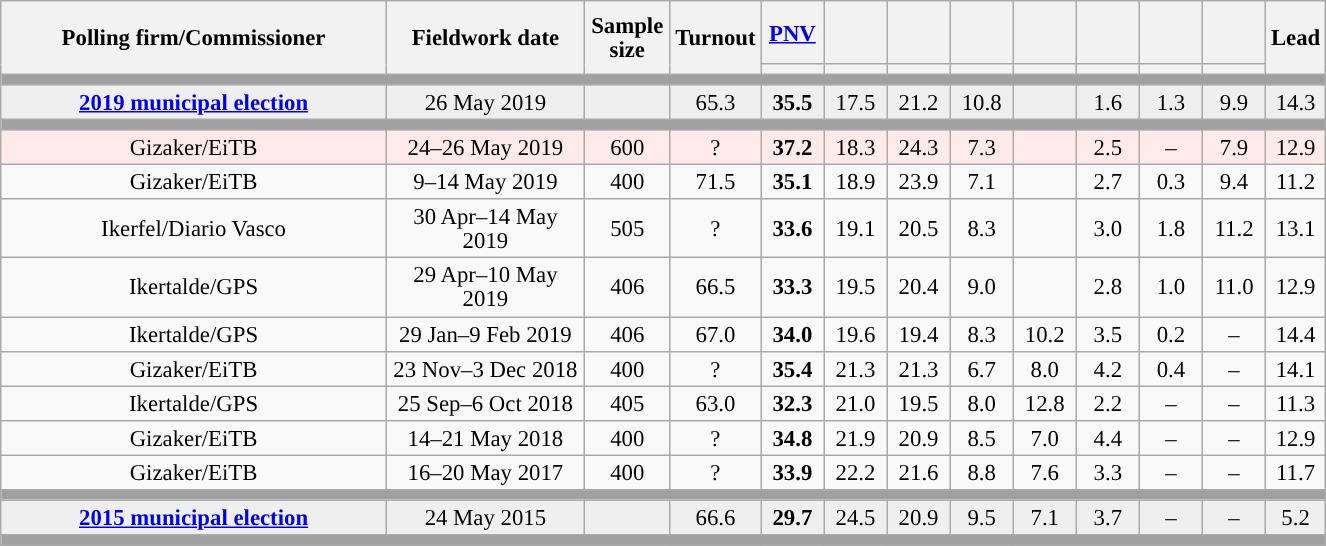<table class="wikitable collapsible collapsed" style="text-align:center; font-size:95%; line-height:16px;">
<tr style="height:42px;">
<th style="width:250px;" rowspan="2">Polling firm/Commissioner</th>
<th style="width:125px;" rowspan="2">Fieldwork date</th>
<th style="width:50px;" rowspan="2">Sample size</th>
<th style="width:45px;" rowspan="2">Turnout</th>
<th style="width:35px;"><a href='#'>PNV</a></th>
<th style="width:35px;"></th>
<th style="width:35px;"></th>
<th style="width:35px;"></th>
<th style="width:35px;"></th>
<th style="width:35px;"></th>
<th style="width:35px;"></th>
<th style="width:35px;"></th>
<th style="width:30px;" rowspan="2">Lead</th>
</tr>
<tr>
<th style="color:inherit;background:"></th>
<th style="color:inherit;background:"></th>
<th style="color:inherit;background:"></th>
<th style="color:inherit;background:"></th>
<th style="color:inherit;background:"></th>
<th style="color:inherit;background:"></th>
<th style="color:inherit;background:"></th>
<th style="color:inherit;background:"></th>
</tr>
<tr>
<td colspan="13" style="background:#A0A0A0"></td>
</tr>
<tr style="background:#EFEFEF;">
<td><strong><a href='#'>2019 municipal election</a></strong></td>
<td>26 May 2019</td>
<td></td>
<td>65.3</td>
<td><strong>35.5</strong><br></td>
<td>17.5<br></td>
<td>21.2<br></td>
<td>10.8<br></td>
<td></td>
<td>1.6<br></td>
<td>1.3<br></td>
<td>9.9<br></td>
<td style="background:">14.3</td>
</tr>
<tr>
<td colspan="13" style="background:#A0A0A0"></td>
</tr>
<tr style="background:#FFEAEA;">
<td>Gizaker/EiTB</td>
<td>24–26 May 2019</td>
<td>600</td>
<td>?</td>
<td><strong>37.2</strong><br></td>
<td>18.3<br></td>
<td>24.3<br></td>
<td>7.3<br></td>
<td></td>
<td>2.5<br></td>
<td>–</td>
<td>7.9<br></td>
<td style="background:">12.9</td>
</tr>
<tr>
<td>Gizaker/EiTB</td>
<td>9–14 May 2019</td>
<td>400</td>
<td>71.5</td>
<td><strong>35.1</strong><br></td>
<td>18.9<br></td>
<td>23.9<br></td>
<td>7.1<br></td>
<td></td>
<td>2.7<br></td>
<td>0.3<br></td>
<td>9.4<br></td>
<td style="background:">11.2</td>
</tr>
<tr>
<td>Ikerfel/Diario Vasco</td>
<td>30 Apr–14 May 2019</td>
<td>505</td>
<td>?</td>
<td><strong>33.6</strong><br></td>
<td>19.1<br></td>
<td>20.5<br></td>
<td>8.3<br></td>
<td></td>
<td>3.0<br></td>
<td>1.8<br></td>
<td>11.2<br></td>
<td style="background:">13.1</td>
</tr>
<tr>
<td>Ikertalde/GPS</td>
<td>29 Apr–10 May 2019</td>
<td>406</td>
<td>66.5</td>
<td><strong>33.3</strong><br></td>
<td>19.5<br></td>
<td>20.4<br></td>
<td>9.0<br></td>
<td></td>
<td>2.8<br></td>
<td>1.0<br></td>
<td>11.0<br></td>
<td style="background:">12.9</td>
</tr>
<tr>
<td>Ikertalde/GPS</td>
<td>29 Jan–9 Feb 2019</td>
<td>406</td>
<td>67.0</td>
<td><strong>34.0</strong><br></td>
<td>19.6<br></td>
<td>19.4<br></td>
<td>8.3<br></td>
<td>10.2<br></td>
<td>3.5<br></td>
<td>0.2<br></td>
<td>–</td>
<td style="background:">14.4</td>
</tr>
<tr>
<td>Gizaker/EiTB</td>
<td>23 Nov–3 Dec 2018</td>
<td>400</td>
<td>?</td>
<td><strong>35.4</strong><br></td>
<td>21.3<br></td>
<td>21.3<br></td>
<td>6.7<br></td>
<td>8.0<br></td>
<td>4.2<br></td>
<td>0.4<br></td>
<td>–</td>
<td style="background:">14.1</td>
</tr>
<tr>
<td>Ikertalde/GPS</td>
<td>25 Sep–6 Oct 2018</td>
<td>405</td>
<td>63.0</td>
<td><strong>32.3</strong><br></td>
<td>21.0<br></td>
<td>19.5<br></td>
<td>8.0<br></td>
<td>12.8<br></td>
<td>2.2<br></td>
<td>–</td>
<td>–</td>
<td style="background:">11.3</td>
</tr>
<tr>
<td>Gizaker/EiTB</td>
<td>14–21 May 2018</td>
<td>400</td>
<td>?</td>
<td><strong>34.8</strong><br></td>
<td>21.9<br></td>
<td>20.9<br></td>
<td>8.5<br></td>
<td>7.0<br></td>
<td>4.4<br></td>
<td>–</td>
<td>–</td>
<td style="background:">12.9</td>
</tr>
<tr>
<td>Gizaker/EiTB</td>
<td>16–20 May 2017</td>
<td>400</td>
<td>?</td>
<td><strong>33.9</strong><br></td>
<td>22.2<br></td>
<td>21.6<br></td>
<td>8.8<br></td>
<td>7.6<br></td>
<td>3.3<br></td>
<td>–</td>
<td>–</td>
<td style="background:">11.7</td>
</tr>
<tr>
<td colspan="13" style="background:#A0A0A0"></td>
</tr>
<tr style="background:#EFEFEF;">
<td><strong><a href='#'>2015 municipal election</a></strong></td>
<td>24 May 2015</td>
<td></td>
<td>66.6</td>
<td><strong>29.7</strong><br></td>
<td>24.5<br></td>
<td>20.9<br></td>
<td>9.5<br></td>
<td>7.1<br></td>
<td>3.7<br></td>
<td>–</td>
<td>–</td>
<td style="background:">5.2</td>
</tr>
<tr>
<td colspan="13" style="background:#A0A0A0"></td>
</tr>
</table>
